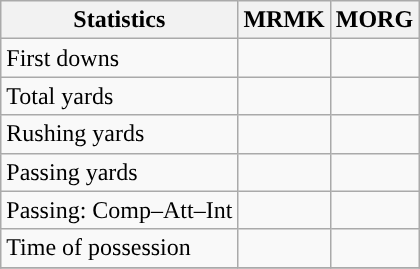<table class="wikitable" style="float: left;">
<tr>
<th>Statistics</th>
<th>MRMK</th>
<th>MORG</th>
</tr>
<tr>
<td>First downs</td>
<td></td>
<td></td>
</tr>
<tr>
<td>Total yards</td>
<td></td>
<td></td>
</tr>
<tr>
<td>Rushing yards</td>
<td></td>
<td></td>
</tr>
<tr>
<td>Passing yards</td>
<td></td>
<td></td>
</tr>
<tr>
<td>Passing: Comp–Att–Int</td>
<td></td>
<td></td>
</tr>
<tr>
<td>Time of possession</td>
<td></td>
<td></td>
</tr>
<tr>
</tr>
</table>
